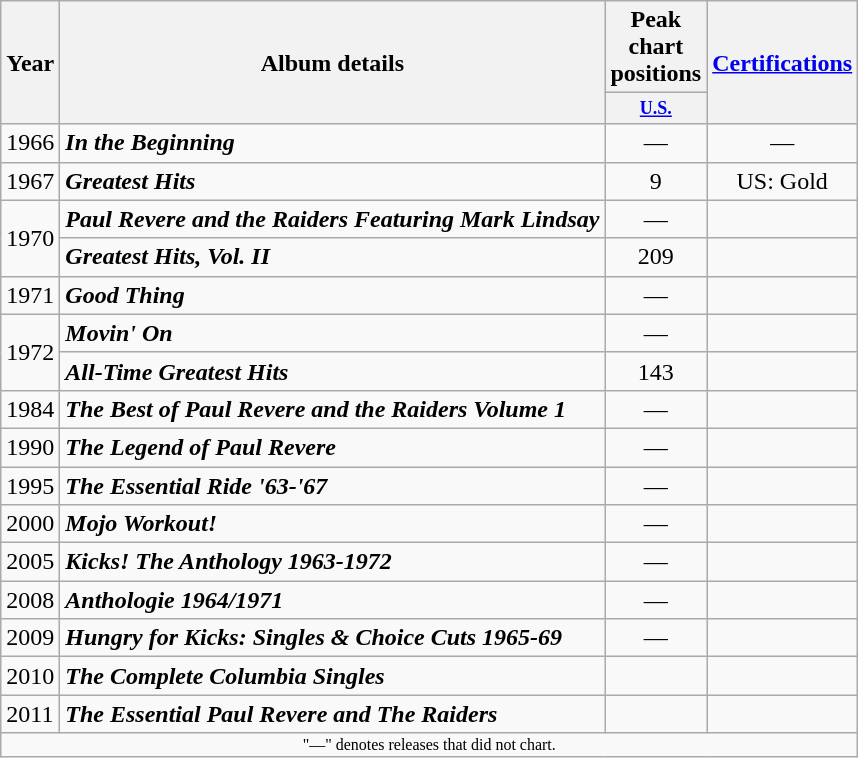<table class="wikitable">
<tr>
<th rowspan="2">Year</th>
<th rowspan="2">Album details</th>
<th>Peak chart positions</th>
<th rowspan="2"><a href='#'>Certifications</a></th>
</tr>
<tr>
<th style="width:5em;font-size:75%"><a href='#'>U.S.</a></th>
</tr>
<tr>
<td>1966</td>
<td><strong><em>In the Beginning</em></strong><br></td>
<td align="center">—</td>
<td align="center">—</td>
</tr>
<tr>
<td>1967</td>
<td><strong><em>Greatest Hits</em></strong><br></td>
<td align="center">9</td>
<td align="center">US: Gold</td>
</tr>
<tr>
<td rowspan="2">1970</td>
<td><strong><em>Paul Revere and the Raiders Featuring Mark Lindsay</em></strong><br></td>
<td align="center">—</td>
<td align="center"></td>
</tr>
<tr>
<td><strong><em>Greatest Hits, Vol. II</em></strong><br></td>
<td align="center">209</td>
<td align="center"></td>
</tr>
<tr>
<td>1971</td>
<td><strong><em>Good Thing</em></strong><br></td>
<td align="center">—</td>
<td align="center"></td>
</tr>
<tr>
<td rowspan="2">1972</td>
<td><strong><em>Movin' On</em></strong><br></td>
<td align="center">—</td>
<td align="center"></td>
</tr>
<tr>
<td><strong><em>All-Time Greatest Hits</em></strong><br></td>
<td align="center">143</td>
<td align="center"></td>
</tr>
<tr>
<td>1984</td>
<td><strong><em>The Best of Paul Revere and the Raiders Volume 1</em></strong><br></td>
<td align="center">—</td>
<td align="center"></td>
</tr>
<tr>
<td>1990</td>
<td><strong><em>The Legend of Paul Revere</em></strong><br></td>
<td align="center">—</td>
<td align="center"></td>
</tr>
<tr>
<td>1995</td>
<td><strong><em>The Essential Ride '63-'67</em></strong><br></td>
<td align="center">—</td>
<td align="center"></td>
</tr>
<tr>
<td>2000</td>
<td><strong><em>Mojo Workout!</em></strong><br></td>
<td align="center">—</td>
<td align="center"></td>
</tr>
<tr>
<td>2005</td>
<td><strong><em>Kicks! The Anthology 1963-1972</em></strong><br></td>
<td align="center">—</td>
<td align="center"></td>
</tr>
<tr>
<td>2008</td>
<td><strong><em>Anthologie 1964/1971</em></strong><br></td>
<td align="center">—</td>
<td align="center"></td>
</tr>
<tr>
<td>2009</td>
<td><strong><em>Hungry for Kicks: Singles & Choice Cuts 1965-69</em></strong><br></td>
<td align="center">—</td>
<td align="center"></td>
</tr>
<tr>
<td>2010</td>
<td><strong><em>The Complete Columbia Singles</em></strong><br></td>
<td align="center"></td>
<td align="center"></td>
</tr>
<tr>
<td>2011</td>
<td><strong><em>The Essential Paul Revere and The Raiders</em></strong><br></td>
<td align="center"></td>
<td align="center"></td>
</tr>
<tr>
<td align="center" colspan="21" style="font-size: 8pt">"—" denotes releases that did not chart.</td>
</tr>
</table>
